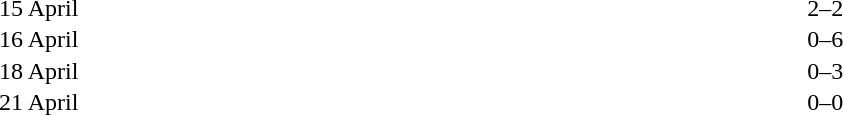<table cellspacing=1 width=70%>
<tr>
<th width=25%></th>
<th width=30%></th>
<th width=15%></th>
<th width=30%></th>
</tr>
<tr>
<td>15 April</td>
<td align=right></td>
<td align=center>2–2</td>
<td></td>
</tr>
<tr>
<td>16 April</td>
<td align=right></td>
<td align=center>0–6</td>
<td></td>
</tr>
<tr>
<td>18 April</td>
<td align=right></td>
<td align=center>0–3</td>
<td></td>
</tr>
<tr>
<td>21 April</td>
<td align=right></td>
<td align=center>0–0</td>
<td></td>
</tr>
</table>
